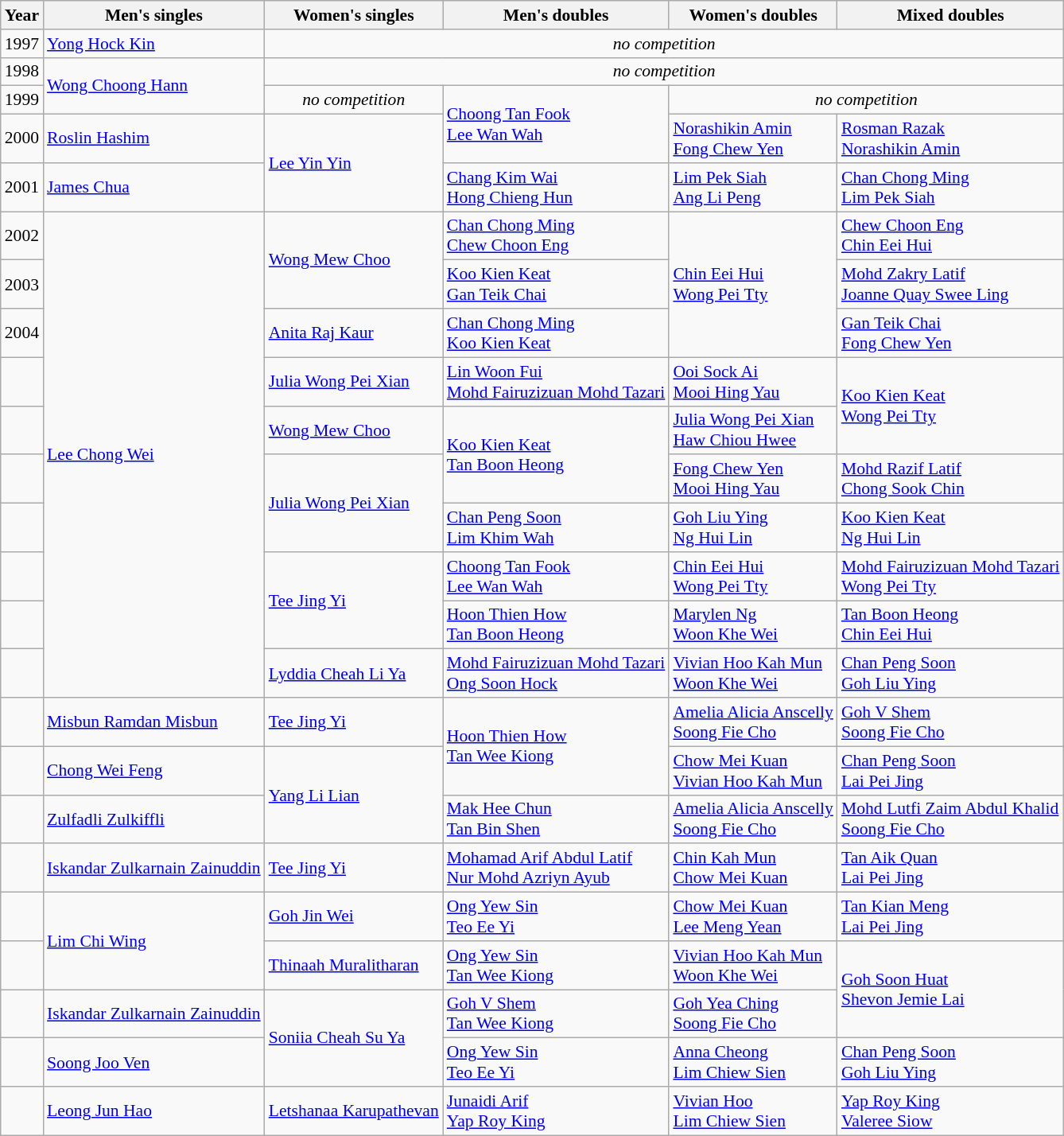<table class=wikitable style="font-size:90%;">
<tr>
<th>Year</th>
<th>Men's singles</th>
<th>Women's singles</th>
<th>Men's doubles</th>
<th>Women's doubles</th>
<th>Mixed doubles</th>
</tr>
<tr>
<td>1997</td>
<td><a href='#'>Yong Hock Kin</a></td>
<td align="center" colspan="4"><em>no competition</em></td>
</tr>
<tr>
<td>1998</td>
<td rowspan="2"><a href='#'>Wong Choong Hann</a></td>
<td align="center" colspan="4"><em>no competition</em></td>
</tr>
<tr>
<td>1999</td>
<td align="center"><em>no competition</em></td>
<td rowspan="2"><a href='#'>Choong Tan Fook</a><br><a href='#'>Lee Wan Wah</a></td>
<td align="center" colspan="2"><em>no competition</em></td>
</tr>
<tr>
<td>2000</td>
<td><a href='#'>Roslin Hashim</a></td>
<td rowspan="2"><a href='#'>Lee Yin Yin</a></td>
<td><a href='#'>Norashikin Amin</a><br><a href='#'>Fong Chew Yen</a></td>
<td><a href='#'>Rosman Razak</a><br><a href='#'>Norashikin Amin</a></td>
</tr>
<tr>
<td>2001</td>
<td><a href='#'>James Chua</a></td>
<td><a href='#'>Chang Kim Wai</a><br><a href='#'>Hong Chieng Hun</a></td>
<td><a href='#'>Lim Pek Siah</a><br><a href='#'>Ang Li Peng</a></td>
<td><a href='#'>Chan Chong Ming</a><br><a href='#'>Lim Pek Siah</a></td>
</tr>
<tr>
<td>2002</td>
<td rowspan="10"><a href='#'>Lee Chong Wei</a></td>
<td rowspan="2"><a href='#'>Wong Mew Choo</a></td>
<td><a href='#'>Chan Chong Ming</a><br><a href='#'>Chew Choon Eng</a></td>
<td rowspan="3"><a href='#'>Chin Eei Hui</a><br><a href='#'>Wong Pei Tty</a></td>
<td><a href='#'>Chew Choon Eng</a><br><a href='#'>Chin Eei Hui</a></td>
</tr>
<tr>
<td>2003</td>
<td><a href='#'>Koo Kien Keat</a><br><a href='#'>Gan Teik Chai</a></td>
<td><a href='#'>Mohd Zakry Latif</a><br><a href='#'>Joanne Quay Swee Ling</a></td>
</tr>
<tr>
<td>2004</td>
<td><a href='#'>Anita Raj Kaur</a></td>
<td><a href='#'>Chan Chong Ming</a><br><a href='#'>Koo Kien Keat</a></td>
<td><a href='#'>Gan Teik Chai</a><br><a href='#'>Fong Chew Yen</a></td>
</tr>
<tr>
<td></td>
<td><a href='#'>Julia Wong Pei Xian</a></td>
<td><a href='#'>Lin Woon Fui</a><br><a href='#'>Mohd Fairuzizuan Mohd Tazari</a></td>
<td><a href='#'>Ooi Sock Ai</a><br><a href='#'>Mooi Hing Yau</a></td>
<td rowspan="2"><a href='#'>Koo Kien Keat</a><br><a href='#'>Wong Pei Tty</a></td>
</tr>
<tr>
<td></td>
<td><a href='#'>Wong Mew Choo</a></td>
<td rowspan="2"><a href='#'>Koo Kien Keat</a><br><a href='#'>Tan Boon Heong</a></td>
<td><a href='#'>Julia Wong Pei Xian</a><br><a href='#'>Haw Chiou Hwee</a></td>
</tr>
<tr>
<td></td>
<td rowspan="2"><a href='#'>Julia Wong Pei Xian</a></td>
<td><a href='#'>Fong Chew Yen</a><br><a href='#'>Mooi Hing Yau</a></td>
<td><a href='#'>Mohd Razif Latif</a><br><a href='#'>Chong Sook Chin</a></td>
</tr>
<tr>
<td></td>
<td><a href='#'>Chan Peng Soon</a><br><a href='#'>Lim Khim Wah</a></td>
<td><a href='#'>Goh Liu Ying</a><br><a href='#'>Ng Hui Lin</a></td>
<td><a href='#'>Koo Kien Keat</a><br><a href='#'>Ng Hui Lin</a></td>
</tr>
<tr>
<td></td>
<td rowspan="2"><a href='#'>Tee Jing Yi</a></td>
<td><a href='#'>Choong Tan Fook</a><br><a href='#'>Lee Wan Wah</a></td>
<td><a href='#'>Chin Eei Hui</a><br><a href='#'>Wong Pei Tty</a></td>
<td><a href='#'>Mohd Fairuzizuan Mohd Tazari</a><br><a href='#'>Wong Pei Tty</a></td>
</tr>
<tr>
<td></td>
<td><a href='#'>Hoon Thien How</a><br><a href='#'>Tan Boon Heong</a></td>
<td><a href='#'>Marylen Ng</a><br><a href='#'>Woon Khe Wei</a></td>
<td><a href='#'>Tan Boon Heong</a><br><a href='#'>Chin Eei Hui</a></td>
</tr>
<tr>
<td></td>
<td><a href='#'>Lyddia Cheah Li Ya</a></td>
<td><a href='#'>Mohd Fairuzizuan Mohd Tazari</a><br><a href='#'>Ong Soon Hock</a></td>
<td><a href='#'>Vivian Hoo Kah Mun</a><br><a href='#'>Woon Khe Wei</a></td>
<td><a href='#'>Chan Peng Soon</a><br><a href='#'>Goh Liu Ying</a></td>
</tr>
<tr>
<td></td>
<td><a href='#'>Misbun Ramdan Misbun</a></td>
<td><a href='#'>Tee Jing Yi</a></td>
<td rowspan="2"><a href='#'>Hoon Thien How</a><br><a href='#'>Tan Wee Kiong</a></td>
<td><a href='#'>Amelia Alicia Anscelly</a><br><a href='#'>Soong Fie Cho</a></td>
<td><a href='#'>Goh V Shem</a><br><a href='#'>Soong Fie Cho</a></td>
</tr>
<tr>
<td></td>
<td><a href='#'>Chong Wei Feng</a></td>
<td rowspan="2"><a href='#'>Yang Li Lian</a></td>
<td><a href='#'>Chow Mei Kuan</a><br><a href='#'>Vivian Hoo Kah Mun</a></td>
<td><a href='#'>Chan Peng Soon</a><br><a href='#'>Lai Pei Jing</a></td>
</tr>
<tr>
<td></td>
<td><a href='#'>Zulfadli Zulkiffli</a></td>
<td><a href='#'>Mak Hee Chun</a><br><a href='#'>Tan Bin Shen</a></td>
<td><a href='#'>Amelia Alicia Anscelly</a><br><a href='#'>Soong Fie Cho</a></td>
<td><a href='#'>Mohd Lutfi Zaim Abdul Khalid</a><br><a href='#'>Soong Fie Cho</a></td>
</tr>
<tr>
<td></td>
<td><a href='#'>Iskandar Zulkarnain Zainuddin</a></td>
<td><a href='#'>Tee Jing Yi</a></td>
<td><a href='#'>Mohamad Arif Abdul Latif</a><br><a href='#'>Nur Mohd Azriyn Ayub</a></td>
<td><a href='#'>Chin Kah Mun</a><br><a href='#'>Chow Mei Kuan</a></td>
<td><a href='#'>Tan Aik Quan</a><br><a href='#'>Lai Pei Jing</a></td>
</tr>
<tr>
<td></td>
<td rowspan="2"><a href='#'>Lim Chi Wing</a></td>
<td><a href='#'>Goh Jin Wei</a></td>
<td><a href='#'>Ong Yew Sin</a><br><a href='#'>Teo Ee Yi</a></td>
<td><a href='#'>Chow Mei Kuan</a><br><a href='#'>Lee Meng Yean</a></td>
<td><a href='#'>Tan Kian Meng</a><br><a href='#'>Lai Pei Jing</a></td>
</tr>
<tr>
<td></td>
<td><a href='#'>Thinaah Muralitharan</a></td>
<td><a href='#'>Ong Yew Sin</a><br><a href='#'>Tan Wee Kiong</a></td>
<td><a href='#'>Vivian Hoo Kah Mun</a><br><a href='#'>Woon Khe Wei</a></td>
<td rowspan="2"><a href='#'>Goh Soon Huat</a><br><a href='#'>Shevon Jemie Lai</a></td>
</tr>
<tr>
<td></td>
<td><a href='#'>Iskandar Zulkarnain Zainuddin</a></td>
<td rowspan="2"><a href='#'>Soniia Cheah Su Ya</a></td>
<td><a href='#'>Goh V Shem</a><br><a href='#'>Tan Wee Kiong</a></td>
<td><a href='#'>Goh Yea Ching</a><br><a href='#'>Soong Fie Cho</a></td>
</tr>
<tr>
<td></td>
<td><a href='#'>Soong Joo Ven</a></td>
<td><a href='#'>Ong Yew Sin</a><br><a href='#'>Teo Ee Yi</a></td>
<td><a href='#'>Anna Cheong</a><br><a href='#'>Lim Chiew Sien</a></td>
<td><a href='#'>Chan Peng Soon</a><br><a href='#'>Goh Liu Ying</a></td>
</tr>
<tr>
<td></td>
<td><a href='#'>Leong Jun Hao</a></td>
<td><a href='#'>Letshanaa Karupathevan</a></td>
<td><a href='#'>Junaidi Arif</a><br><a href='#'>Yap Roy King</a></td>
<td><a href='#'>Vivian Hoo</a><br><a href='#'>Lim Chiew Sien</a></td>
<td><a href='#'>Yap Roy King</a><br><a href='#'>Valeree Siow</a></td>
</tr>
</table>
